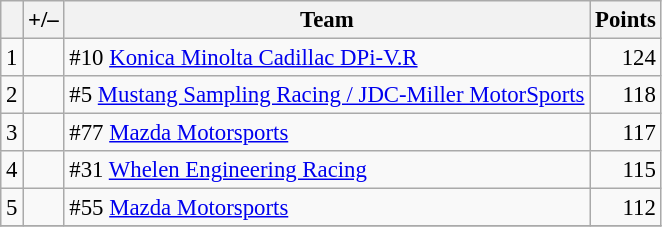<table class="wikitable" style="font-size: 95%;">
<tr>
<th scope="col"></th>
<th scope="col">+/–</th>
<th scope="col">Team</th>
<th scope="col">Points</th>
</tr>
<tr>
<td align=center>1</td>
<td align="left"></td>
<td> #10 <a href='#'>Konica Minolta Cadillac DPi-V.R</a></td>
<td align=right>124</td>
</tr>
<tr>
<td align=center>2</td>
<td align="left"></td>
<td> #5 <a href='#'>Mustang Sampling Racing / JDC-Miller MotorSports</a></td>
<td align=right>118</td>
</tr>
<tr>
<td align=center>3</td>
<td align="left"></td>
<td> #77 <a href='#'>Mazda Motorsports</a></td>
<td align=right>117</td>
</tr>
<tr>
<td align=center>4</td>
<td align="left"></td>
<td> #31 <a href='#'>Whelen Engineering Racing</a></td>
<td align=right>115</td>
</tr>
<tr>
<td align=center>5</td>
<td align="left"></td>
<td> #55 <a href='#'>Mazda Motorsports</a></td>
<td align=right>112</td>
</tr>
<tr>
</tr>
</table>
